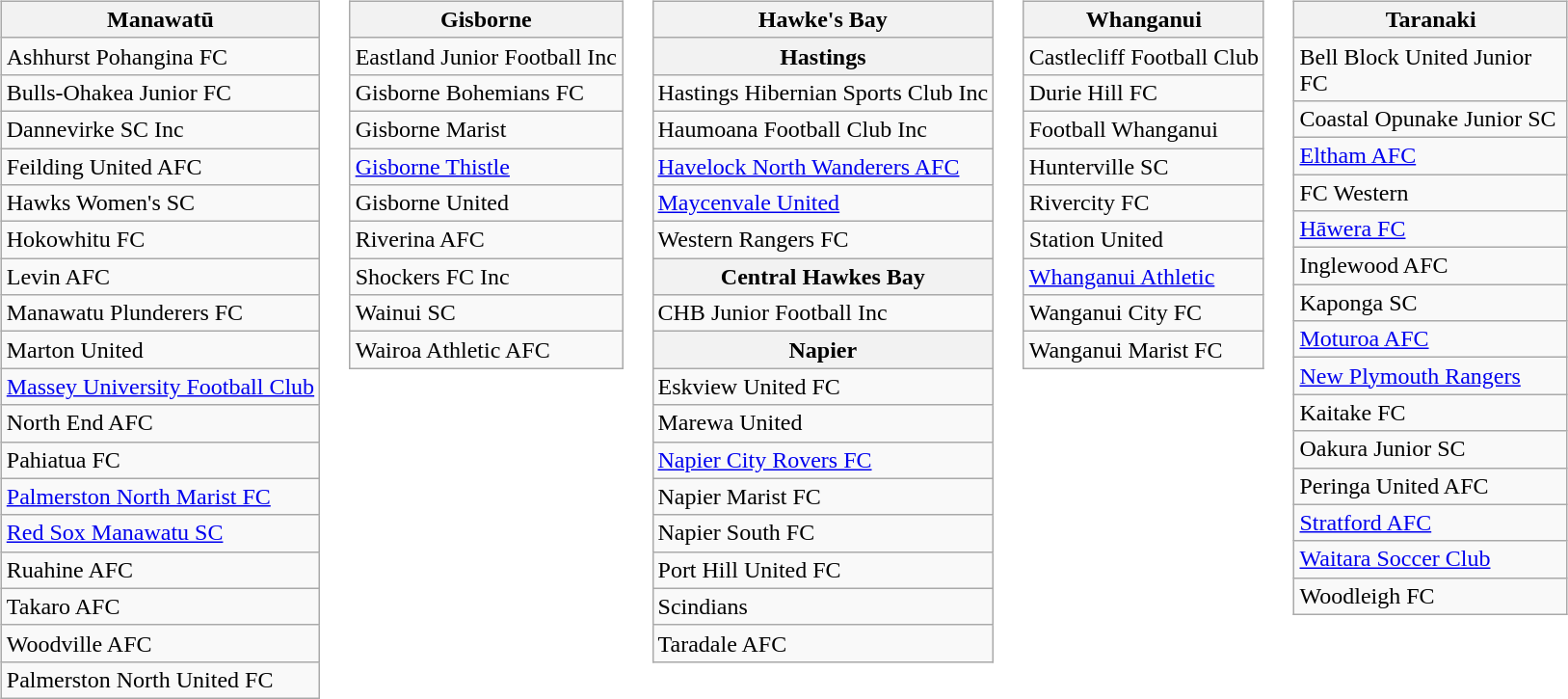<table>
<tr valign=top>
<td><br><table class="wikitable">
<tr>
<th>Manawatū</th>
</tr>
<tr>
<td>Ashhurst Pohangina FC</td>
</tr>
<tr>
<td>Bulls-Ohakea Junior FC</td>
</tr>
<tr>
<td>Dannevirke SC Inc</td>
</tr>
<tr>
<td>Feilding United AFC</td>
</tr>
<tr>
<td>Hawks Women's SC</td>
</tr>
<tr>
<td>Hokowhitu FC</td>
</tr>
<tr>
<td>Levin AFC</td>
</tr>
<tr>
<td>Manawatu Plunderers FC</td>
</tr>
<tr>
<td>Marton United</td>
</tr>
<tr>
<td><a href='#'>Massey University Football Club</a></td>
</tr>
<tr>
<td>North End AFC</td>
</tr>
<tr>
<td>Pahiatua FC</td>
</tr>
<tr>
<td><a href='#'>Palmerston North Marist FC</a></td>
</tr>
<tr>
<td><a href='#'>Red Sox Manawatu SC</a></td>
</tr>
<tr>
<td>Ruahine AFC</td>
</tr>
<tr>
<td>Takaro AFC</td>
</tr>
<tr>
<td>Woodville AFC</td>
</tr>
<tr>
<td>Palmerston North United FC</td>
</tr>
</table>
</td>
<td><br><table class="wikitable">
<tr>
<th>Gisborne</th>
</tr>
<tr>
<td>Eastland Junior Football Inc</td>
</tr>
<tr>
<td>Gisborne Bohemians FC</td>
</tr>
<tr>
<td>Gisborne Marist</td>
</tr>
<tr>
<td><a href='#'>Gisborne Thistle</a></td>
</tr>
<tr>
<td>Gisborne United</td>
</tr>
<tr>
<td>Riverina AFC</td>
</tr>
<tr>
<td>Shockers FC Inc</td>
</tr>
<tr>
<td>Wainui SC</td>
</tr>
<tr>
<td>Wairoa Athletic AFC</td>
</tr>
</table>
</td>
<td><br><table class="wikitable">
<tr>
<th>Hawke's Bay</th>
</tr>
<tr>
<th>Hastings</th>
</tr>
<tr>
<td>Hastings Hibernian Sports Club Inc</td>
</tr>
<tr>
<td>Haumoana Football Club Inc</td>
</tr>
<tr>
<td><a href='#'>Havelock North Wanderers AFC</a></td>
</tr>
<tr>
<td><a href='#'>Maycenvale United</a></td>
</tr>
<tr>
<td>Western Rangers FC</td>
</tr>
<tr>
<th>Central Hawkes Bay</th>
</tr>
<tr>
<td>CHB Junior Football Inc</td>
</tr>
<tr>
<th>Napier</th>
</tr>
<tr>
<td>Eskview United FC</td>
</tr>
<tr>
<td>Marewa United</td>
</tr>
<tr>
<td><a href='#'>Napier City Rovers FC</a></td>
</tr>
<tr>
<td>Napier Marist FC</td>
</tr>
<tr>
<td>Napier South FC</td>
</tr>
<tr>
<td>Port Hill United FC</td>
</tr>
<tr>
<td>Scindians</td>
</tr>
<tr>
<td>Taradale AFC</td>
</tr>
</table>
</td>
<td><br><table class="wikitable">
<tr>
<th>Whanganui</th>
</tr>
<tr>
<td>Castlecliff Football Club</td>
</tr>
<tr>
<td>Durie Hill FC</td>
</tr>
<tr>
<td>Football Whanganui</td>
</tr>
<tr>
<td>Hunterville SC</td>
</tr>
<tr>
<td>Rivercity FC</td>
</tr>
<tr>
<td>Station United</td>
</tr>
<tr>
<td><a href='#'>Whanganui Athletic</a></td>
</tr>
<tr>
<td>Wanganui City FC</td>
</tr>
<tr>
<td>Wanganui Marist FC</td>
</tr>
</table>
</td>
<td><br><table class="wikitable" width=190px>
<tr>
<th>Taranaki</th>
</tr>
<tr>
<td>Bell Block United Junior FC</td>
</tr>
<tr>
<td>Coastal Opunake Junior SC</td>
</tr>
<tr>
<td><a href='#'>Eltham AFC</a></td>
</tr>
<tr>
<td>FC Western</td>
</tr>
<tr>
<td><a href='#'>Hāwera FC</a></td>
</tr>
<tr>
<td>Inglewood AFC</td>
</tr>
<tr>
<td>Kaponga SC</td>
</tr>
<tr>
<td><a href='#'>Moturoa AFC</a></td>
</tr>
<tr>
<td><a href='#'>New Plymouth Rangers</a></td>
</tr>
<tr>
<td>Kaitake FC</td>
</tr>
<tr>
<td>Oakura Junior SC</td>
</tr>
<tr>
<td>Peringa United AFC</td>
</tr>
<tr>
<td><a href='#'>Stratford AFC</a></td>
</tr>
<tr>
<td><a href='#'>Waitara Soccer Club</a></td>
</tr>
<tr>
<td>Woodleigh FC</td>
</tr>
</table>
</td>
</tr>
</table>
